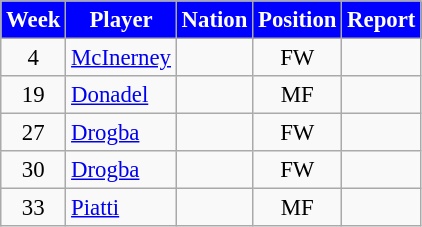<table class="wikitable" style="font-size: 95%; text-align: center;">
<tr>
<th style="background:#0000FF; color:white; text-align:center;">Week</th>
<th style="background:#0000FF; color:white; text-align:center;">Player</th>
<th style="background:#0000FF; color:white; text-align:center;">Nation</th>
<th style="background:#0000FF; color:white; text-align:center;">Position</th>
<th style="background:#0000FF; color:white; text-align:center;">Report</th>
</tr>
<tr>
<td>4</td>
<td style="text-align:left;"><a href='#'>McInerney</a></td>
<td style="text-align:left;"></td>
<td>FW</td>
<td> </td>
</tr>
<tr>
<td>19</td>
<td style="text-align:left;"><a href='#'>Donadel</a></td>
<td style="text-align:left;"></td>
<td>MF</td>
<td> </td>
</tr>
<tr>
<td>27</td>
<td style="text-align:left;"><a href='#'>Drogba</a></td>
<td style="text-align:left;"></td>
<td>FW</td>
<td> </td>
</tr>
<tr>
<td>30</td>
<td style="text-align:left;"><a href='#'>Drogba</a></td>
<td style="text-align:left;"></td>
<td>FW</td>
<td></td>
</tr>
<tr>
<td>33</td>
<td style="text-align:left;"><a href='#'>Piatti</a></td>
<td style="text-align:left;"></td>
<td>MF</td>
<td></td>
</tr>
</table>
